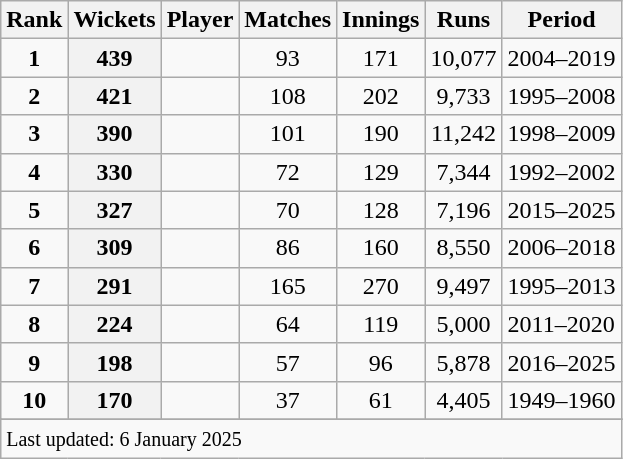<table class="wikitable plainrowheaders sortable">
<tr>
<th scope=col>Rank</th>
<th scope=col>Wickets</th>
<th scope=col>Player</th>
<th scope=col>Matches</th>
<th scope=col>Innings</th>
<th scope=col>Runs</th>
<th scope=col>Period</th>
</tr>
<tr>
<td align=center><strong>1</strong></td>
<th scope=row style=text-align:center;>439</th>
<td></td>
<td align=center>93</td>
<td align=center>171</td>
<td align=center>10,077</td>
<td>2004–2019</td>
</tr>
<tr>
<td align=center><strong>2</strong></td>
<th scope=row style=text-align:center;>421</th>
<td></td>
<td align=center>108</td>
<td align=center>202</td>
<td align=center>9,733</td>
<td>1995–2008</td>
</tr>
<tr>
<td align=center><strong>3</strong></td>
<th scope=row style=text-align:center;>390</th>
<td></td>
<td align=center>101</td>
<td align=center>190</td>
<td align=center>11,242</td>
<td>1998–2009</td>
</tr>
<tr>
<td align=center><strong>4</strong></td>
<th scope=row style=text-align:center;>330</th>
<td></td>
<td align=center>72</td>
<td align=center>129</td>
<td align=center>7,344</td>
<td>1992–2002</td>
</tr>
<tr>
<td align=center><strong>5</strong></td>
<th scope=row style=text-align:center;>327</th>
<td></td>
<td align=center>70</td>
<td align=center>128</td>
<td align=center>7,196</td>
<td>2015–2025</td>
</tr>
<tr>
<td align=center><strong>6</strong></td>
<th scope=row style=text-align:center;>309</th>
<td></td>
<td align=center>86</td>
<td align=center>160</td>
<td align=center>8,550</td>
<td>2006–2018</td>
</tr>
<tr>
<td align=center><strong>7</strong></td>
<th scope=row style=text-align:center;>291</th>
<td></td>
<td align=center>165</td>
<td align=center>270</td>
<td align=center>9,497</td>
<td>1995–2013</td>
</tr>
<tr>
<td align=center><strong>8</strong></td>
<th scope=row style=text-align:center;>224</th>
<td></td>
<td align=center>64</td>
<td align=center>119</td>
<td align=center>5,000</td>
<td>2011–2020</td>
</tr>
<tr>
<td align=center><strong>9</strong></td>
<th scope=row style=text-align:center;>198</th>
<td></td>
<td align=center>57</td>
<td align=center>96</td>
<td align=center>5,878</td>
<td>2016–2025</td>
</tr>
<tr>
<td align=center><strong>10</strong></td>
<th scope=row style=text-align:center;>170</th>
<td></td>
<td align=center>37</td>
<td align=center>61</td>
<td align=center>4,405</td>
<td>1949–1960</td>
</tr>
<tr>
</tr>
<tr class=sortbottom>
<td colspan=7><small>Last updated: 6 January 2025</small></td>
</tr>
</table>
